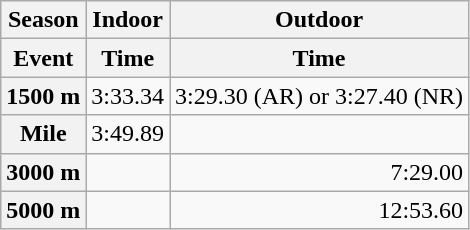<table class="wikitable">
<tr>
<th>Season</th>
<th>Indoor</th>
<th>Outdoor</th>
</tr>
<tr>
<th>Event</th>
<th>Time</th>
<th>Time</th>
</tr>
<tr align=right>
<th>1500 m</th>
<td>3:33.34</td>
<td>3:29.30 (AR) or 3:27.40 (NR)</td>
</tr>
<tr align=right>
<th>Mile</th>
<td>3:49.89</td>
<td> </td>
</tr>
<tr align=right>
<th>3000 m</th>
<td> </td>
<td>7:29.00</td>
</tr>
<tr align=right>
<th>5000 m</th>
<td></td>
<td>12:53.60</td>
</tr>
</table>
